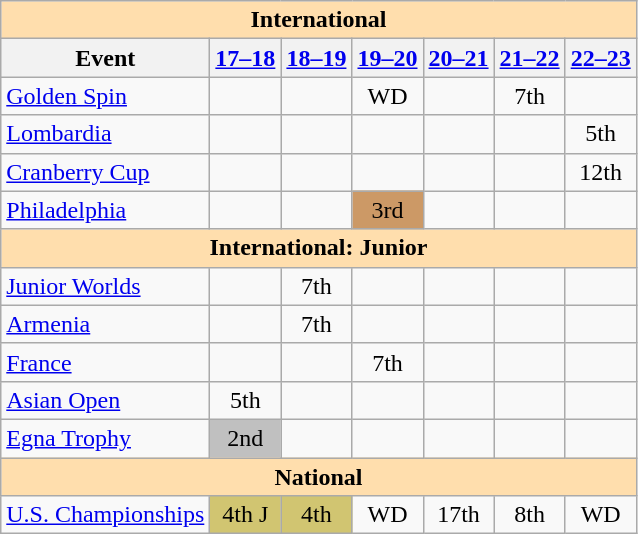<table class="wikitable" style="text-align:center">
<tr>
<th colspan="7" style="background-color: #ffdead;" align="center">International</th>
</tr>
<tr>
<th>Event</th>
<th><a href='#'>17–18</a></th>
<th><a href='#'>18–19</a></th>
<th><a href='#'>19–20</a></th>
<th><a href='#'>20–21</a></th>
<th><a href='#'>21–22</a></th>
<th><a href='#'>22–23</a></th>
</tr>
<tr>
<td align=left> <a href='#'>Golden Spin</a></td>
<td></td>
<td></td>
<td>WD</td>
<td></td>
<td>7th</td>
<td></td>
</tr>
<tr>
<td align=left> <a href='#'>Lombardia</a></td>
<td></td>
<td></td>
<td></td>
<td></td>
<td></td>
<td>5th</td>
</tr>
<tr>
<td align=left><a href='#'>Cranberry Cup</a></td>
<td></td>
<td></td>
<td></td>
<td></td>
<td></td>
<td>12th</td>
</tr>
<tr>
<td align="left"><a href='#'>Philadelphia</a></td>
<td></td>
<td></td>
<td bgcolor="cc9966">3rd</td>
<td></td>
<td></td>
<td></td>
</tr>
<tr>
<th colspan="7" style="background-color: #ffdead;" align="center">International: Junior</th>
</tr>
<tr>
<td align="left"><a href='#'>Junior Worlds</a></td>
<td></td>
<td>7th</td>
<td></td>
<td></td>
<td></td>
<td></td>
</tr>
<tr>
<td align="left"> <a href='#'>Armenia</a></td>
<td></td>
<td>7th</td>
<td></td>
<td></td>
<td></td>
<td></td>
</tr>
<tr>
<td align="left"> <a href='#'>France</a></td>
<td></td>
<td></td>
<td>7th</td>
<td></td>
<td></td>
<td></td>
</tr>
<tr>
<td align="left"><a href='#'>Asian Open</a></td>
<td>5th</td>
<td></td>
<td></td>
<td></td>
<td></td>
<td></td>
</tr>
<tr>
<td align="left"><a href='#'>Egna Trophy</a></td>
<td bgcolor="silver">2nd</td>
<td></td>
<td></td>
<td></td>
<td></td>
<td></td>
</tr>
<tr>
<th colspan="7" style="background-color: #ffdead;" align="center">National</th>
</tr>
<tr>
<td align="left"><a href='#'>U.S. Championships</a></td>
<td bgcolor="d1c571">4th J</td>
<td bgcolor="d1c571">4th</td>
<td>WD</td>
<td>17th</td>
<td>8th</td>
<td>WD</td>
</tr>
</table>
